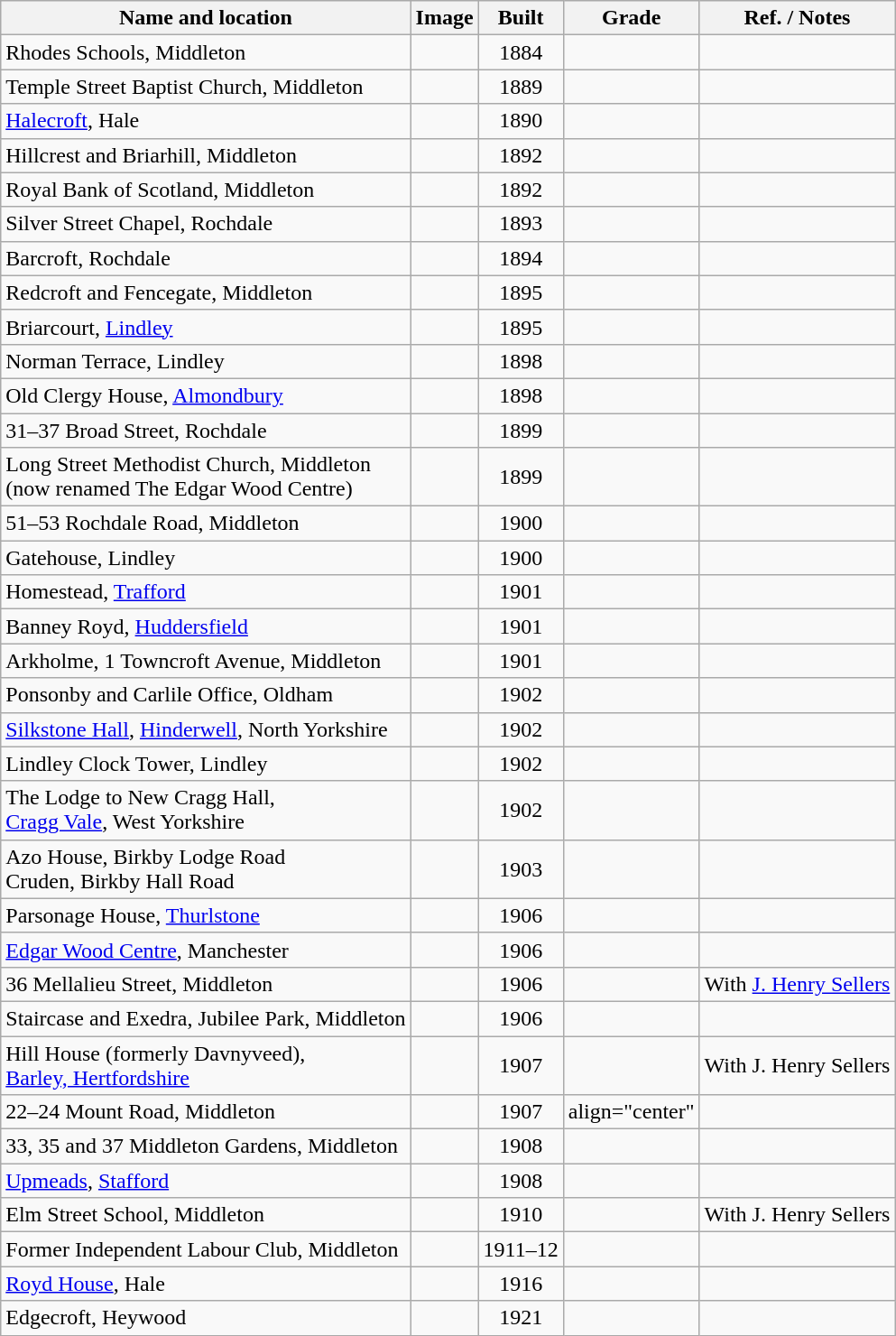<table class="wikitable sortable">
<tr>
<th>Name and location</th>
<th class="unsortable">Image</th>
<th>Built</th>
<th>Grade</th>
<th class="unsortable">Ref. / Notes</th>
</tr>
<tr>
<td>Rhodes Schools, Middleton</td>
<td></td>
<td align="center">1884</td>
<td align="center" ></td>
<td align="center"></td>
</tr>
<tr>
<td>Temple Street Baptist Church, Middleton</td>
<td></td>
<td align="center">1889</td>
<td align="center" ></td>
<td align="center"></td>
</tr>
<tr>
<td><a href='#'>Halecroft</a>, Hale</td>
<td></td>
<td align="center">1890</td>
<td align="center" ></td>
<td align="center"></td>
</tr>
<tr>
<td>Hillcrest and Briarhill, Middleton</td>
<td></td>
<td align="center">1892</td>
<td align="center" ></td>
<td align="center"></td>
</tr>
<tr>
<td>Royal Bank of Scotland, Middleton</td>
<td></td>
<td align="center">1892</td>
<td align="center" ></td>
<td align="center"></td>
</tr>
<tr>
<td>Silver Street Chapel, Rochdale</td>
<td></td>
<td align="center">1893</td>
<td align="center" ></td>
<td align="center"></td>
</tr>
<tr>
<td>Barcroft, Rochdale</td>
<td></td>
<td align="center">1894</td>
<td align="center" ></td>
<td align="center"></td>
</tr>
<tr>
<td>Redcroft and Fencegate, Middleton</td>
<td></td>
<td align="center">1895</td>
<td align="center" ></td>
<td align="center"></td>
</tr>
<tr>
<td>Briarcourt, <a href='#'>Lindley</a></td>
<td></td>
<td align="center">1895</td>
<td align="center" ></td>
<td align="center"></td>
</tr>
<tr>
<td>Norman Terrace, Lindley</td>
<td></td>
<td align="center">1898</td>
<td align="center" ></td>
<td align="center"></td>
</tr>
<tr>
<td>Old Clergy House, <a href='#'>Almondbury</a></td>
<td></td>
<td align="center">1898</td>
<td align="center" ></td>
<td align="center"></td>
</tr>
<tr>
<td>31–37 Broad Street, Rochdale</td>
<td></td>
<td align="center">1899</td>
<td align="center" ></td>
<td align="center"></td>
</tr>
<tr>
<td>Long Street Methodist Church, Middleton<br>(now renamed The Edgar Wood Centre)</td>
<td></td>
<td align="center">1899</td>
<td align="center" ></td>
<td align="center"></td>
</tr>
<tr>
<td>51–53 Rochdale Road, Middleton</td>
<td></td>
<td align="center">1900</td>
<td align="center" ></td>
<td align="center"></td>
</tr>
<tr>
<td>Gatehouse, Lindley</td>
<td></td>
<td align="center">1900</td>
<td align="center" ></td>
<td align="center"></td>
</tr>
<tr>
<td>Homestead, <a href='#'>Trafford</a></td>
<td></td>
<td align="center">1901</td>
<td align="center" ></td>
<td align="center"></td>
</tr>
<tr>
<td>Banney Royd, <a href='#'>Huddersfield</a></td>
<td></td>
<td align="center">1901</td>
<td align="center" ></td>
<td align="center"></td>
</tr>
<tr>
<td>Arkholme, 1 Towncroft Avenue, Middleton</td>
<td></td>
<td align="center">1901</td>
<td align="center" ></td>
<td align="center"></td>
</tr>
<tr>
<td>Ponsonby and Carlile Office, Oldham</td>
<td></td>
<td align="center">1902</td>
<td align="center" ></td>
<td align="center"></td>
</tr>
<tr>
<td><a href='#'>Silkstone Hall</a>, <a href='#'>Hinderwell</a>, North Yorkshire</td>
<td></td>
<td align="center">1902</td>
<td align="center" ></td>
<td align="center"></td>
</tr>
<tr>
<td>Lindley Clock Tower, Lindley</td>
<td></td>
<td align="center">1902</td>
<td align="center" ></td>
<td align="center"></td>
</tr>
<tr>
<td>The Lodge to New Cragg Hall,<br><a href='#'>Cragg Vale</a>, West Yorkshire</td>
<td></td>
<td align="center">1902</td>
<td align="center" ></td>
<td align="center"></td>
</tr>
<tr>
<td>Azo House, Birkby Lodge Road<br>Cruden, Birkby Hall Road</td>
<td></td>
<td align="center">1903</td>
<td align="center" ></td>
<td align="center"></td>
</tr>
<tr>
<td>Parsonage House, <a href='#'>Thurlstone</a></td>
<td></td>
<td align="center">1906</td>
<td align="center" ></td>
<td align="center"></td>
</tr>
<tr>
<td><a href='#'>Edgar Wood Centre</a>, Manchester</td>
<td></td>
<td align="center">1906</td>
<td align="center" ></td>
<td align="center"></td>
</tr>
<tr>
<td>36 Mellalieu Street, Middleton</td>
<td></td>
<td align="center">1906</td>
<td align="center" ></td>
<td align="center">With <a href='#'>J. Henry Sellers</a></td>
</tr>
<tr>
<td>Staircase and Exedra, Jubilee Park, Middleton</td>
<td></td>
<td align="center">1906</td>
<td align="center" ></td>
<td align="center"></td>
</tr>
<tr>
<td>Hill House (formerly Davnyveed),<br><a href='#'>Barley, Hertfordshire</a></td>
<td></td>
<td align="center">1907</td>
<td align="center" ></td>
<td align="center">With J. Henry Sellers</td>
</tr>
<tr>
<td>22–24 Mount Road, Middleton</td>
<td></td>
<td align="center">1907</td>
<td>align="center" </td>
<td align="center"></td>
</tr>
<tr>
<td>33, 35 and 37 Middleton Gardens, Middleton</td>
<td></td>
<td align="center">1908</td>
<td align="center" ></td>
<td align="center"></td>
</tr>
<tr>
<td><a href='#'>Upmeads</a>, <a href='#'>Stafford</a></td>
<td></td>
<td align="center">1908</td>
<td align="center" ></td>
<td align="center"></td>
</tr>
<tr>
<td>Elm Street School, Middleton</td>
<td></td>
<td align="center">1910</td>
<td align="center" ></td>
<td align="center">With J. Henry Sellers</td>
</tr>
<tr>
<td>Former Independent Labour Club, Middleton</td>
<td></td>
<td align="center">1911–12</td>
<td align="center" ></td>
<td align="center"></td>
</tr>
<tr>
<td><a href='#'>Royd House</a>, Hale</td>
<td></td>
<td align="center">1916</td>
<td align="center" ></td>
<td align="center"></td>
</tr>
<tr>
<td>Edgecroft, Heywood</td>
<td></td>
<td align="center">1921</td>
<td align="center" ></td>
<td align="center"></td>
</tr>
</table>
